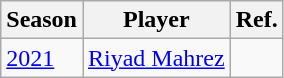<table class="wikitable">
<tr>
<th>Season</th>
<th>Player</th>
<th>Ref.</th>
</tr>
<tr>
<td><a href='#'>2021</a></td>
<td> <a href='#'>Riyad Mahrez</a></td>
<td></td>
</tr>
</table>
